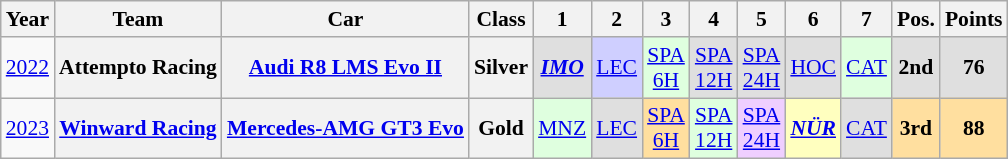<table class="wikitable" border="1" style="text-align:center; font-size:90%;">
<tr>
<th>Year</th>
<th>Team</th>
<th>Car</th>
<th>Class</th>
<th>1</th>
<th>2</th>
<th>3</th>
<th>4</th>
<th>5</th>
<th>6</th>
<th>7</th>
<th>Pos.</th>
<th>Points</th>
</tr>
<tr>
<td><a href='#'>2022</a></td>
<th>Attempto Racing</th>
<th><a href='#'>Audi R8 LMS Evo II</a></th>
<th>Silver</th>
<td style="background:#DFDFDF;"><strong><em><a href='#'>IMO</a></em></strong><br></td>
<td style="background:#CFCFFF;"><a href='#'>LEC</a><br></td>
<td style="background:#DFFFDF;"><a href='#'>SPA<br>6H</a><br></td>
<td style="background:#DFDFDF;"><a href='#'>SPA<br>12H</a><br></td>
<td style="background:#DFDFDF;"><a href='#'>SPA<br>24H</a><br></td>
<td style="background:#DFDFDF;"><a href='#'>HOC</a><br></td>
<td style="background:#DFFFDF;"><a href='#'>CAT</a><br></td>
<th style="background:#DFDFDF;">2nd</th>
<th style="background:#DFDFDF;">76</th>
</tr>
<tr>
<td><a href='#'>2023</a></td>
<th><a href='#'>Winward Racing</a></th>
<th><a href='#'>Mercedes-AMG GT3 Evo</a></th>
<th>Gold</th>
<td style="background:#DFFFDF;"><a href='#'>MNZ</a><br></td>
<td style="background:#DFDFDF;"><a href='#'>LEC</a><br></td>
<td style="background:#FFDF9F;"><a href='#'>SPA<br>6H</a><br></td>
<td style="background:#DFFFDF;"><a href='#'>SPA<br>12H</a><br></td>
<td style="background:#EFCFFF;"><a href='#'>SPA<br>24H</a><br></td>
<td style="background:#FFFFBF;"><strong><em><a href='#'>NÜR</a></em></strong><br></td>
<td style="background:#DFDFDF;"><a href='#'>CAT</a><br></td>
<th style="background:#FFDF9F;">3rd</th>
<th style="background:#FFDF9F;">88</th>
</tr>
</table>
